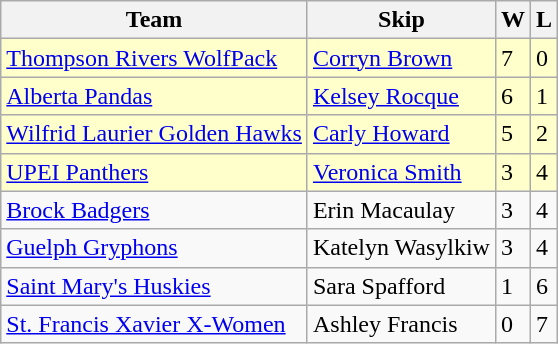<table class=wikitable>
<tr>
<th>Team</th>
<th>Skip</th>
<th>W</th>
<th>L</th>
</tr>
<tr bgcolor=#ffffcc>
<td> <a href='#'>Thompson Rivers WolfPack</a></td>
<td><a href='#'>Corryn Brown</a></td>
<td>7</td>
<td>0</td>
</tr>
<tr bgcolor=#ffffcc>
<td> <a href='#'>Alberta Pandas</a></td>
<td><a href='#'>Kelsey Rocque</a></td>
<td>6</td>
<td>1</td>
</tr>
<tr bgcolor=#ffffcc>
<td> <a href='#'>Wilfrid Laurier Golden Hawks</a></td>
<td><a href='#'>Carly Howard</a></td>
<td>5</td>
<td>2</td>
</tr>
<tr bgcolor=#ffffcc>
<td> <a href='#'>UPEI Panthers</a></td>
<td><a href='#'>Veronica Smith</a></td>
<td>3</td>
<td>4</td>
</tr>
<tr>
<td> <a href='#'>Brock Badgers</a></td>
<td>Erin Macaulay</td>
<td>3</td>
<td>4</td>
</tr>
<tr>
<td> <a href='#'>Guelph Gryphons</a></td>
<td>Katelyn Wasylkiw</td>
<td>3</td>
<td>4</td>
</tr>
<tr>
<td> <a href='#'>Saint Mary's Huskies</a></td>
<td>Sara Spafford</td>
<td>1</td>
<td>6</td>
</tr>
<tr>
<td> <a href='#'>St. Francis Xavier X-Women</a></td>
<td>Ashley Francis</td>
<td>0</td>
<td>7</td>
</tr>
</table>
